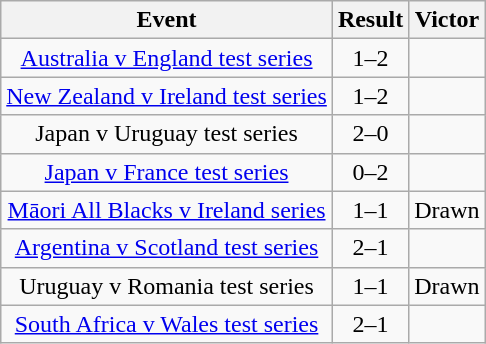<table class="wikitable" style="text-align:center">
<tr>
<th style="width=320">Event</th>
<th style="width=70">Result</th>
<th style="width=100">Victor</th>
</tr>
<tr>
<td><a href='#'>Australia v England test series</a></td>
<td>1–2</td>
<td></td>
</tr>
<tr>
<td><a href='#'>New Zealand v Ireland test series</a></td>
<td>1–2</td>
<td></td>
</tr>
<tr>
<td>Japan v Uruguay test series</td>
<td>2–0</td>
<td></td>
</tr>
<tr>
<td><a href='#'>Japan v France test series</a></td>
<td>0–2</td>
<td></td>
</tr>
<tr>
<td><a href='#'>Māori All Blacks v Ireland series</a></td>
<td>1–1</td>
<td>Drawn</td>
</tr>
<tr>
<td><a href='#'>Argentina v Scotland test series</a></td>
<td>2–1</td>
<td></td>
</tr>
<tr>
<td>Uruguay v Romania test series</td>
<td>1–1</td>
<td>Drawn</td>
</tr>
<tr>
<td><a href='#'>South Africa v Wales test series</a></td>
<td>2–1</td>
<td></td>
</tr>
</table>
